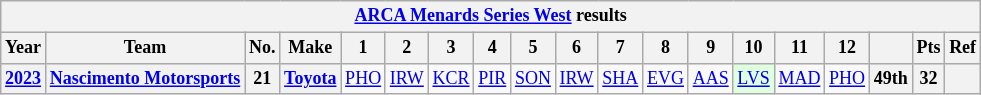<table class="wikitable" style="text-align:center; font-size:75%">
<tr>
<th colspan=23><a href='#'>ARCA Menards Series West</a> results</th>
</tr>
<tr>
<th>Year</th>
<th>Team</th>
<th>No.</th>
<th>Make</th>
<th>1</th>
<th>2</th>
<th>3</th>
<th>4</th>
<th>5</th>
<th>6</th>
<th>7</th>
<th>8</th>
<th>9</th>
<th>10</th>
<th>11</th>
<th>12</th>
<th></th>
<th>Pts</th>
<th>Ref</th>
</tr>
<tr>
<th><a href='#'>2023</a></th>
<th><a href='#'>Nascimento Motorsports</a></th>
<th>21</th>
<th><a href='#'>Toyota</a></th>
<td><a href='#'>PHO</a></td>
<td><a href='#'>IRW</a></td>
<td><a href='#'>KCR</a></td>
<td><a href='#'>PIR</a></td>
<td><a href='#'>SON</a></td>
<td><a href='#'>IRW</a></td>
<td><a href='#'>SHA</a></td>
<td><a href='#'>EVG</a></td>
<td><a href='#'>AAS</a></td>
<td style="background:#DFFFDF;"><a href='#'>LVS</a><br></td>
<td><a href='#'>MAD</a></td>
<td><a href='#'>PHO</a></td>
<th>49th</th>
<th>32</th>
<th></th>
</tr>
</table>
